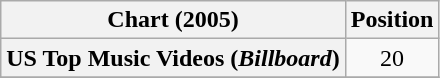<table class="wikitable sortable plainrowheaders" style="text-align:center">
<tr>
<th scope="col">Chart (2005)</th>
<th scope="col">Position</th>
</tr>
<tr>
<th scope="row">US Top Music Videos (<em>Billboard</em>)</th>
<td>20</td>
</tr>
<tr>
</tr>
</table>
